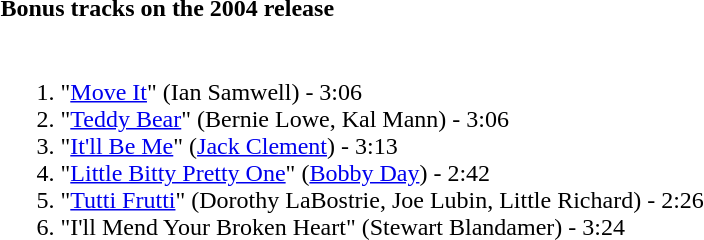<table class="collapsible collapsed" border="0" style="margin-right:20.45em">
<tr>
<th style="width:100%; text-align:left;">Bonus tracks on the 2004 release</th>
</tr>
<tr>
<td colspan="2"><br><ol><li>"<a href='#'>Move It</a>" (Ian Samwell) - 3:06</li><li>"<a href='#'>Teddy Bear</a>" (Bernie Lowe, Kal Mann) - 3:06</li><li>"<a href='#'>It'll Be Me</a>" (<a href='#'>Jack Clement</a>) - 3:13</li><li>"<a href='#'>Little Bitty Pretty One</a>" (<a href='#'>Bobby Day</a>) - 2:42</li><li>"<a href='#'>Tutti Frutti</a>" (Dorothy LaBostrie, Joe Lubin, Little Richard) - 2:26</li><li>"I'll Mend Your Broken Heart" (Stewart Blandamer) - 3:24</li></ol></td>
</tr>
</table>
